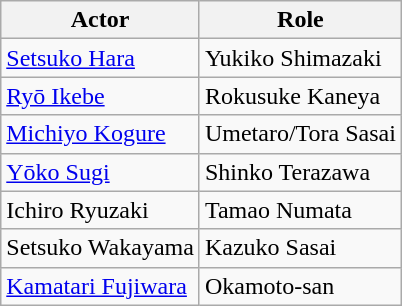<table class="wikitable">
<tr>
<th>Actor</th>
<th>Role</th>
</tr>
<tr>
<td><a href='#'>Setsuko Hara</a></td>
<td>Yukiko Shimazaki</td>
</tr>
<tr>
<td><a href='#'>Ryō Ikebe</a></td>
<td>Rokusuke Kaneya</td>
</tr>
<tr>
<td><a href='#'>Michiyo Kogure</a></td>
<td>Umetaro/Tora Sasai</td>
</tr>
<tr>
<td><a href='#'>Yōko Sugi</a></td>
<td>Shinko Terazawa</td>
</tr>
<tr>
<td>Ichiro Ryuzaki</td>
<td>Tamao Numata</td>
</tr>
<tr>
<td>Setsuko Wakayama</td>
<td>Kazuko Sasai</td>
</tr>
<tr>
<td><a href='#'>Kamatari Fujiwara</a></td>
<td>Okamoto-san</td>
</tr>
</table>
